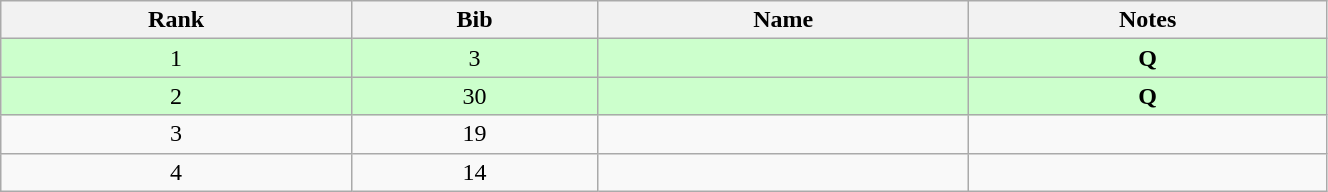<table class="wikitable" style="text-align:center;" width=70%>
<tr>
<th>Rank</th>
<th>Bib</th>
<th>Name</th>
<th>Notes</th>
</tr>
<tr bgcolor="#ccffcc">
<td>1</td>
<td>3</td>
<td align=left></td>
<td><strong>Q</strong></td>
</tr>
<tr bgcolor="#ccffcc">
<td>2</td>
<td>30</td>
<td align=left></td>
<td><strong>Q</strong></td>
</tr>
<tr>
<td>3</td>
<td>19</td>
<td align=left></td>
<td></td>
</tr>
<tr>
<td>4</td>
<td>14</td>
<td align=left></td>
<td></td>
</tr>
</table>
